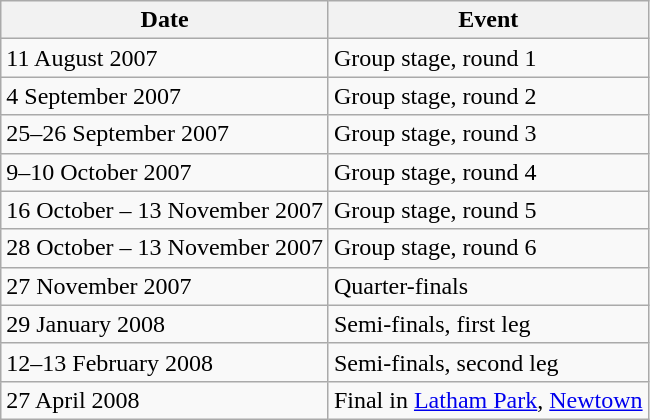<table class="wikitable">
<tr>
<th>Date</th>
<th>Event</th>
</tr>
<tr>
<td>11 August 2007</td>
<td>Group stage, round 1</td>
</tr>
<tr>
<td>4 September 2007</td>
<td>Group stage, round 2</td>
</tr>
<tr>
<td>25–26 September 2007</td>
<td>Group stage, round 3</td>
</tr>
<tr>
<td>9–10 October 2007</td>
<td>Group stage, round 4</td>
</tr>
<tr>
<td>16 October – 13 November 2007</td>
<td>Group stage, round 5</td>
</tr>
<tr>
<td>28 October – 13 November 2007</td>
<td>Group stage, round 6</td>
</tr>
<tr>
<td>27 November 2007</td>
<td>Quarter-finals</td>
</tr>
<tr>
<td>29 January 2008</td>
<td>Semi-finals, first leg</td>
</tr>
<tr>
<td>12–13 February 2008</td>
<td>Semi-finals, second leg</td>
</tr>
<tr>
<td>27 April 2008</td>
<td>Final in <a href='#'>Latham Park</a>, <a href='#'>Newtown</a></td>
</tr>
</table>
